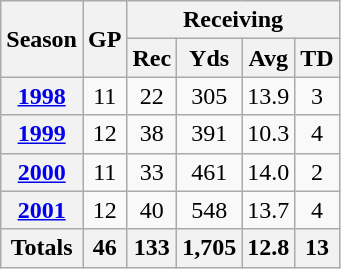<table class="wikitable" style="text-align:center;">
<tr>
<th rowspan="2">Season</th>
<th rowspan="2">GP</th>
<th colspan="4">Receiving</th>
</tr>
<tr>
<th>Rec</th>
<th>Yds</th>
<th>Avg</th>
<th>TD</th>
</tr>
<tr>
<th><a href='#'>1998</a></th>
<td>11</td>
<td>22</td>
<td>305</td>
<td>13.9</td>
<td>3</td>
</tr>
<tr>
<th><a href='#'>1999</a></th>
<td>12</td>
<td>38</td>
<td>391</td>
<td>10.3</td>
<td>4</td>
</tr>
<tr>
<th><a href='#'>2000</a></th>
<td>11</td>
<td>33</td>
<td>461</td>
<td>14.0</td>
<td>2</td>
</tr>
<tr>
<th><a href='#'>2001</a></th>
<td>12</td>
<td>40</td>
<td>548</td>
<td>13.7</td>
<td>4</td>
</tr>
<tr>
<th>Totals</th>
<th>46</th>
<th>133</th>
<th>1,705</th>
<th>12.8</th>
<th>13</th>
</tr>
</table>
